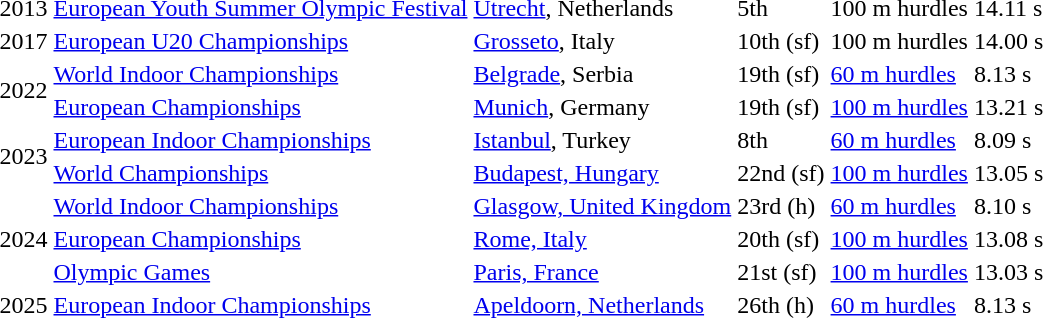<table>
<tr>
<td>2013</td>
<td><a href='#'>European Youth Summer Olympic Festival</a></td>
<td><a href='#'>Utrecht</a>, Netherlands</td>
<td>5th</td>
<td>100 m hurdles</td>
<td>14.11 s</td>
<td></td>
</tr>
<tr>
<td>2017</td>
<td><a href='#'>European U20 Championships</a></td>
<td><a href='#'>Grosseto</a>, Italy</td>
<td>10th (sf)</td>
<td>100 m hurdles</td>
<td>14.00 s</td>
<td></td>
</tr>
<tr>
<td rowspan="2">2022</td>
<td><a href='#'>World Indoor Championships</a></td>
<td><a href='#'>Belgrade</a>, Serbia</td>
<td>19th (sf)</td>
<td><a href='#'>60 m hurdles</a></td>
<td>8.13 s</td>
<td></td>
</tr>
<tr>
<td><a href='#'>European Championships</a></td>
<td><a href='#'>Munich</a>, Germany</td>
<td>19th (sf)</td>
<td><a href='#'>100 m hurdles</a></td>
<td>13.21 s</td>
<td></td>
</tr>
<tr>
<td rowspan=2>2023</td>
<td><a href='#'>European Indoor Championships</a></td>
<td><a href='#'>Istanbul</a>, Turkey</td>
<td>8th</td>
<td><a href='#'>60 m hurdles</a></td>
<td>8.09 s</td>
<td></td>
</tr>
<tr>
<td><a href='#'>World Championships</a></td>
<td><a href='#'>Budapest, Hungary</a></td>
<td>22nd (sf)</td>
<td><a href='#'>100 m hurdles</a></td>
<td>13.05 s</td>
<td></td>
</tr>
<tr>
<td rowspan=3>2024</td>
<td><a href='#'>World Indoor Championships</a></td>
<td><a href='#'>Glasgow, United Kingdom</a></td>
<td>23rd (h)</td>
<td><a href='#'>60 m hurdles</a></td>
<td>8.10 s</td>
</tr>
<tr>
<td><a href='#'>European Championships</a></td>
<td><a href='#'>Rome, Italy</a></td>
<td>20th (sf)</td>
<td><a href='#'>100 m hurdles</a></td>
<td>13.08 s</td>
</tr>
<tr>
<td><a href='#'>Olympic Games</a></td>
<td><a href='#'>Paris, France</a></td>
<td>21st (sf)</td>
<td><a href='#'>100 m hurdles</a></td>
<td>13.03 s</td>
</tr>
<tr>
<td>2025</td>
<td><a href='#'>European  Indoor Championships</a></td>
<td><a href='#'>Apeldoorn, Netherlands</a></td>
<td>26th (h)</td>
<td><a href='#'>60 m hurdles</a></td>
<td>8.13 s</td>
</tr>
</table>
